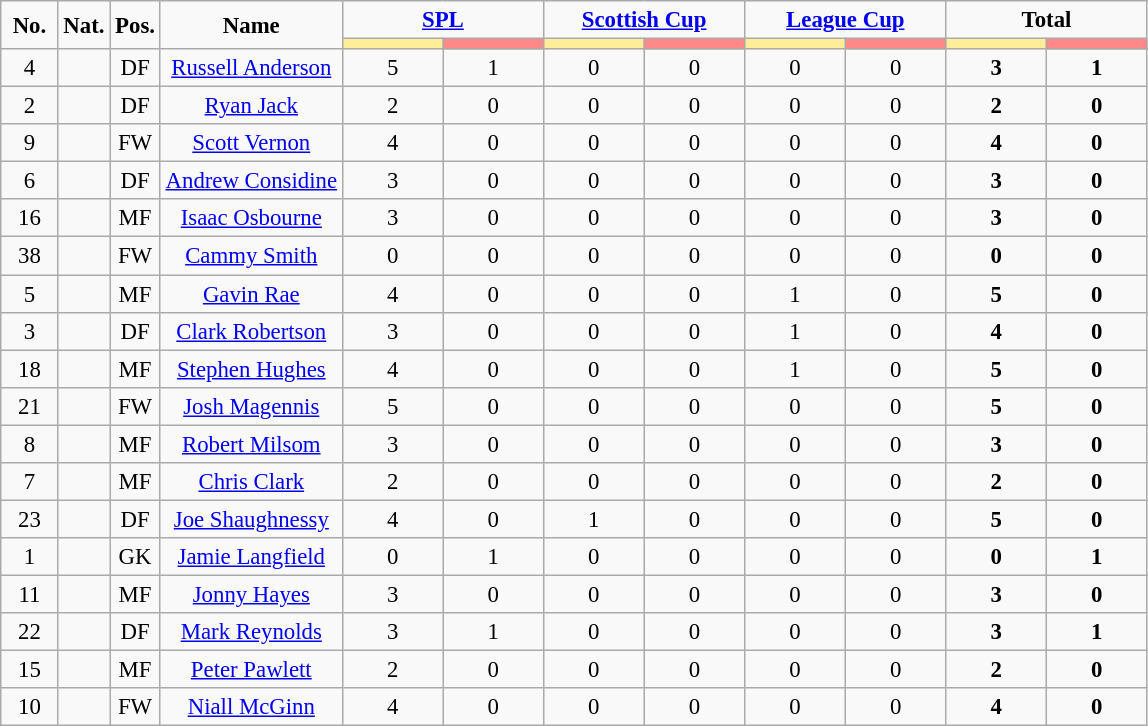<table class="wikitable" style="font-size: 95%; text-align: center;">
<tr>
<td rowspan="2"  style="width:5%; text-align:center;"><strong>No.</strong></td>
<td rowspan="2"  style="width:automatic; text-align:center;"><strong>Nat.</strong></td>
<td rowspan="2"  style="width:automatic; text-align:center;"><strong>Pos.</strong></td>
<td rowspan="2"  style="width:automatic%; text-align:center;"><strong>Name</strong></td>
<td colspan="2" style="text-align:center;"><strong><a href='#'>SPL</a></strong></td>
<td colspan="2" style="text-align:center;"><strong><a href='#'>Scottish Cup</a></strong></td>
<td colspan="2" style="text-align:center;"><strong><a href='#'>League Cup</a></strong></td>
<td colspan="2" style="text-align:center;"><strong>Total</strong></td>
</tr>
<tr>
<th style="width:60px; background:#fe9;"></th>
<th style="width:60px; background:#ff8888;"></th>
<th style="width:60px; background:#fe9;"></th>
<th style="width:60px; background:#ff8888;"></th>
<th style="width:60px; background:#fe9;"></th>
<th style="width:60px; background:#ff8888;"></th>
<th style="width:60px; background:#fe9;"></th>
<th style="width:60px; background:#ff8888;"></th>
</tr>
<tr>
<td>4</td>
<td></td>
<td>DF</td>
<td><a href='#'>Russell Anderson</a></td>
<td>5</td>
<td>1</td>
<td>0</td>
<td>0</td>
<td>0</td>
<td>0</td>
<td><strong>3</strong></td>
<td><strong>1</strong></td>
</tr>
<tr>
<td>2</td>
<td></td>
<td>DF</td>
<td><a href='#'>Ryan Jack</a></td>
<td>2</td>
<td>0</td>
<td>0</td>
<td>0</td>
<td>0</td>
<td>0</td>
<td><strong>2</strong></td>
<td><strong>0</strong></td>
</tr>
<tr>
<td>9</td>
<td></td>
<td>FW</td>
<td><a href='#'>Scott Vernon</a></td>
<td>4</td>
<td>0</td>
<td>0</td>
<td>0</td>
<td>0</td>
<td>0</td>
<td><strong>4</strong></td>
<td><strong>0</strong></td>
</tr>
<tr>
<td>6</td>
<td></td>
<td>DF</td>
<td><a href='#'>Andrew Considine</a></td>
<td>3</td>
<td>0</td>
<td>0</td>
<td>0</td>
<td>0</td>
<td>0</td>
<td><strong>3</strong></td>
<td><strong>0</strong></td>
</tr>
<tr>
<td>16</td>
<td></td>
<td>MF</td>
<td><a href='#'>Isaac Osbourne</a></td>
<td>3</td>
<td>0</td>
<td>0</td>
<td>0</td>
<td>0</td>
<td>0</td>
<td><strong>3</strong></td>
<td><strong>0</strong></td>
</tr>
<tr>
<td>38</td>
<td></td>
<td>FW</td>
<td><a href='#'>Cammy Smith</a></td>
<td>0</td>
<td>0</td>
<td>0</td>
<td>0</td>
<td>0</td>
<td>0</td>
<td><strong>0</strong></td>
<td><strong>0</strong></td>
</tr>
<tr>
<td>5</td>
<td></td>
<td>MF</td>
<td><a href='#'>Gavin Rae</a></td>
<td>4</td>
<td>0</td>
<td>0</td>
<td>0</td>
<td>1</td>
<td>0</td>
<td><strong>5</strong></td>
<td><strong>0</strong></td>
</tr>
<tr>
<td>3</td>
<td></td>
<td>DF</td>
<td><a href='#'>Clark Robertson</a></td>
<td>3</td>
<td>0</td>
<td>0</td>
<td>0</td>
<td>1</td>
<td>0</td>
<td><strong>4</strong></td>
<td><strong>0</strong></td>
</tr>
<tr>
<td>18</td>
<td></td>
<td>MF</td>
<td><a href='#'>Stephen Hughes</a></td>
<td>4</td>
<td>0</td>
<td>0</td>
<td>0</td>
<td>1</td>
<td>0</td>
<td><strong>5</strong></td>
<td><strong>0</strong></td>
</tr>
<tr>
<td>21</td>
<td></td>
<td>FW</td>
<td><a href='#'>Josh Magennis</a></td>
<td>5</td>
<td>0</td>
<td>0</td>
<td>0</td>
<td>0</td>
<td>0</td>
<td><strong>5</strong></td>
<td><strong>0</strong></td>
</tr>
<tr>
<td>8</td>
<td></td>
<td>MF</td>
<td><a href='#'>Robert Milsom</a></td>
<td>3</td>
<td>0</td>
<td>0</td>
<td>0</td>
<td>0</td>
<td>0</td>
<td><strong>3</strong></td>
<td><strong>0</strong></td>
</tr>
<tr>
<td>7</td>
<td></td>
<td>MF</td>
<td><a href='#'>Chris Clark</a></td>
<td>2</td>
<td>0</td>
<td>0</td>
<td>0</td>
<td>0</td>
<td>0</td>
<td><strong>2</strong></td>
<td><strong>0</strong></td>
</tr>
<tr>
<td>23</td>
<td></td>
<td>DF</td>
<td><a href='#'>Joe Shaughnessy</a></td>
<td>4</td>
<td>0</td>
<td>1</td>
<td>0</td>
<td>0</td>
<td>0</td>
<td><strong>5</strong></td>
<td><strong>0</strong></td>
</tr>
<tr>
<td>1</td>
<td></td>
<td>GK</td>
<td><a href='#'>Jamie Langfield</a></td>
<td>0</td>
<td>1</td>
<td>0</td>
<td>0</td>
<td>0</td>
<td>0</td>
<td><strong>0</strong></td>
<td><strong>1</strong></td>
</tr>
<tr>
<td>11</td>
<td></td>
<td>MF</td>
<td><a href='#'>Jonny Hayes</a></td>
<td>3</td>
<td>0</td>
<td>0</td>
<td>0</td>
<td>0</td>
<td>0</td>
<td><strong>3</strong></td>
<td><strong>0</strong></td>
</tr>
<tr>
<td>22</td>
<td></td>
<td>DF</td>
<td><a href='#'>Mark Reynolds</a></td>
<td>3</td>
<td>1</td>
<td>0</td>
<td>0</td>
<td>0</td>
<td>0</td>
<td><strong>3</strong></td>
<td><strong>1</strong></td>
</tr>
<tr>
<td>15</td>
<td></td>
<td>MF</td>
<td><a href='#'>Peter Pawlett</a></td>
<td>2</td>
<td>0</td>
<td>0</td>
<td>0</td>
<td>0</td>
<td>0</td>
<td><strong>2</strong></td>
<td><strong>0</strong></td>
</tr>
<tr>
<td>10</td>
<td></td>
<td>FW</td>
<td><a href='#'>Niall McGinn</a></td>
<td>4</td>
<td>0</td>
<td>0</td>
<td>0</td>
<td>0</td>
<td>0</td>
<td><strong>4</strong></td>
<td><strong>0</strong></td>
</tr>
</table>
